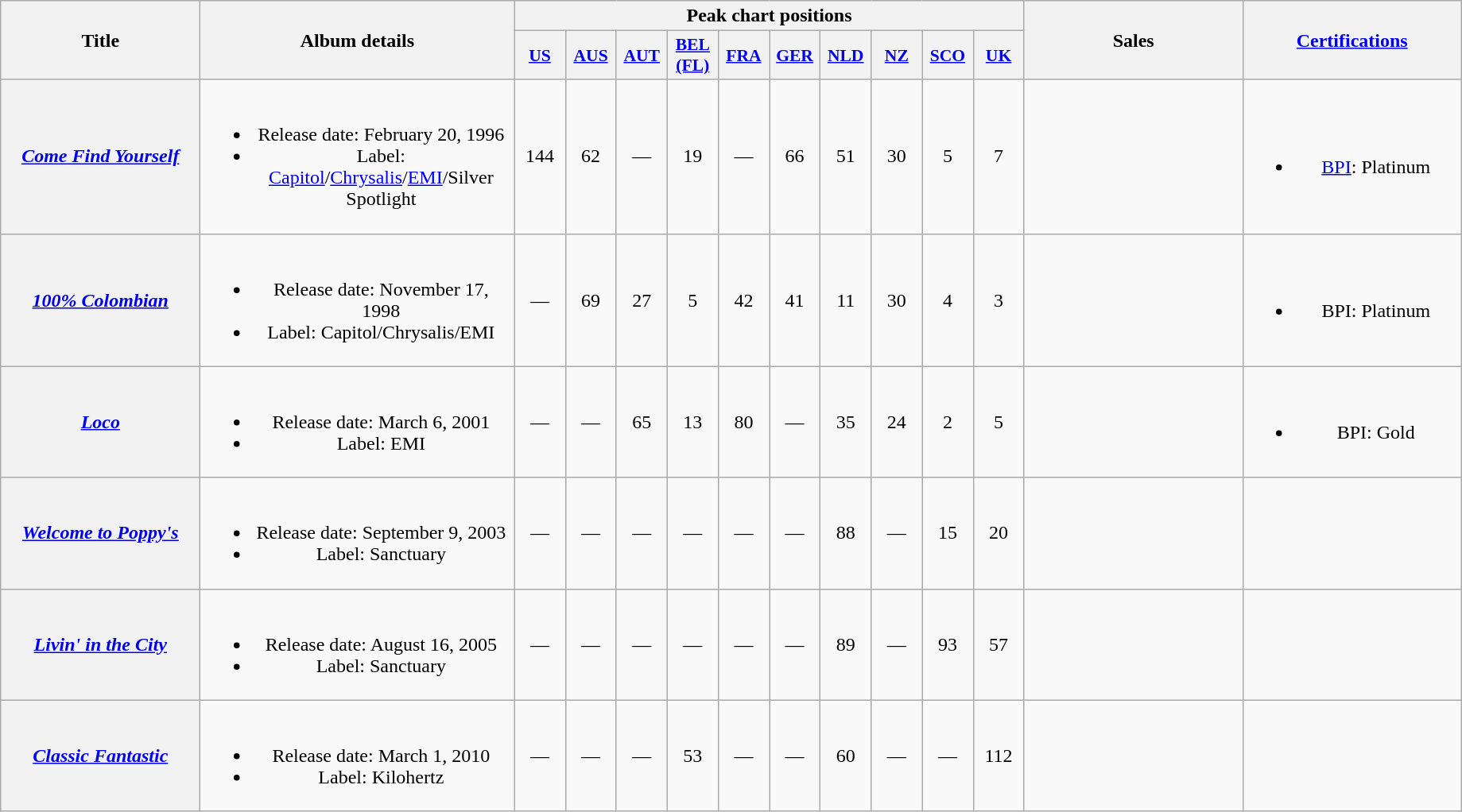<table class="wikitable plainrowheaders" style="text-align:center;">
<tr>
<th scope="col" rowspan="2" style="width:10em;">Title</th>
<th scope="col" rowspan="2" style="width:16em;">Album details</th>
<th scope="col" colspan="10">Peak chart positions</th>
<th scope="col" rowspan="2" style="width:11em;">Sales</th>
<th scope="col" rowspan="2" style="width:11em;"><a href='#'>Certifications</a></th>
</tr>
<tr>
<th scope="col" style="width:2.5em;font-size:90%;"><a href='#'>US</a><br></th>
<th scope="col" style="width:2.5em;font-size:90%;"><a href='#'>AUS</a><br></th>
<th scope="col" style="width:2.5em;font-size:90%;"><a href='#'>AUT</a><br></th>
<th scope="col" style="width:2.5em;font-size:90%;"><a href='#'>BEL<br>(FL)</a><br></th>
<th scope="col" style="width:2.5em;font-size:90%;"><a href='#'>FRA</a><br></th>
<th scope="col" style="width:2.5em;font-size:90%;"><a href='#'>GER</a><br></th>
<th scope="col" style="width:2.5em;font-size:90%;"><a href='#'>NLD</a><br></th>
<th scope="col" style="width:2.5em;font-size:90%;"><a href='#'>NZ</a><br></th>
<th scope="col" style="width:2.5em;font-size:90%;"><a href='#'>SCO</a><br></th>
<th scope="col" style="width:2.5em;font-size:90%;"><a href='#'>UK</a><br></th>
</tr>
<tr>
<th scope="row"><em><a href='#'>Come Find Yourself</a></em></th>
<td><br><ul><li>Release date: February 20, 1996</li><li>Label: <a href='#'>Capitol</a>/<a href='#'>Chrysalis</a>/<a href='#'>EMI</a>/Silver Spotlight</li></ul></td>
<td>144</td>
<td>62</td>
<td>—</td>
<td>19</td>
<td>—</td>
<td>66</td>
<td>51</td>
<td>30</td>
<td>5</td>
<td>7</td>
<td></td>
<td><br><ul><li><a href='#'>BPI</a>: Platinum</li></ul></td>
</tr>
<tr>
<th scope="row"><em><a href='#'>100% Colombian</a></em></th>
<td><br><ul><li>Release date: November 17, 1998</li><li>Label: Capitol/Chrysalis/EMI</li></ul></td>
<td>—</td>
<td>69</td>
<td>27</td>
<td>5</td>
<td>42</td>
<td>41</td>
<td>11</td>
<td>30</td>
<td>4</td>
<td>3</td>
<td></td>
<td><br><ul><li>BPI: Platinum</li></ul></td>
</tr>
<tr>
<th scope="row"><em><a href='#'>Loco</a></em></th>
<td><br><ul><li>Release date: March 6, 2001</li><li>Label: EMI</li></ul></td>
<td>—</td>
<td>—</td>
<td>65</td>
<td>13</td>
<td>80</td>
<td>—</td>
<td>35</td>
<td>24</td>
<td>2</td>
<td>5</td>
<td></td>
<td><br><ul><li>BPI: Gold</li></ul></td>
</tr>
<tr>
<th scope="row"><em><a href='#'>Welcome to Poppy's</a></em></th>
<td><br><ul><li>Release date: September 9, 2003</li><li>Label: Sanctuary</li></ul></td>
<td>—</td>
<td>—</td>
<td>—</td>
<td>—</td>
<td>—</td>
<td>—</td>
<td>88</td>
<td>—</td>
<td>15</td>
<td>20</td>
<td></td>
<td></td>
</tr>
<tr>
<th scope="row"><em><a href='#'>Livin' in the City</a></em></th>
<td><br><ul><li>Release date: August 16, 2005</li><li>Label: Sanctuary</li></ul></td>
<td>—</td>
<td>—</td>
<td>—</td>
<td>—</td>
<td>—</td>
<td>—</td>
<td>89</td>
<td>—</td>
<td>93</td>
<td>57</td>
<td></td>
<td></td>
</tr>
<tr>
<th scope="row"><em><a href='#'>Classic Fantastic</a></em></th>
<td><br><ul><li>Release date: March 1, 2010</li><li>Label: Kilohertz</li></ul></td>
<td>—</td>
<td>—</td>
<td>—</td>
<td>53</td>
<td>—</td>
<td>—</td>
<td>60</td>
<td>—</td>
<td>—</td>
<td>112</td>
<td></td>
<td></td>
</tr>
</table>
